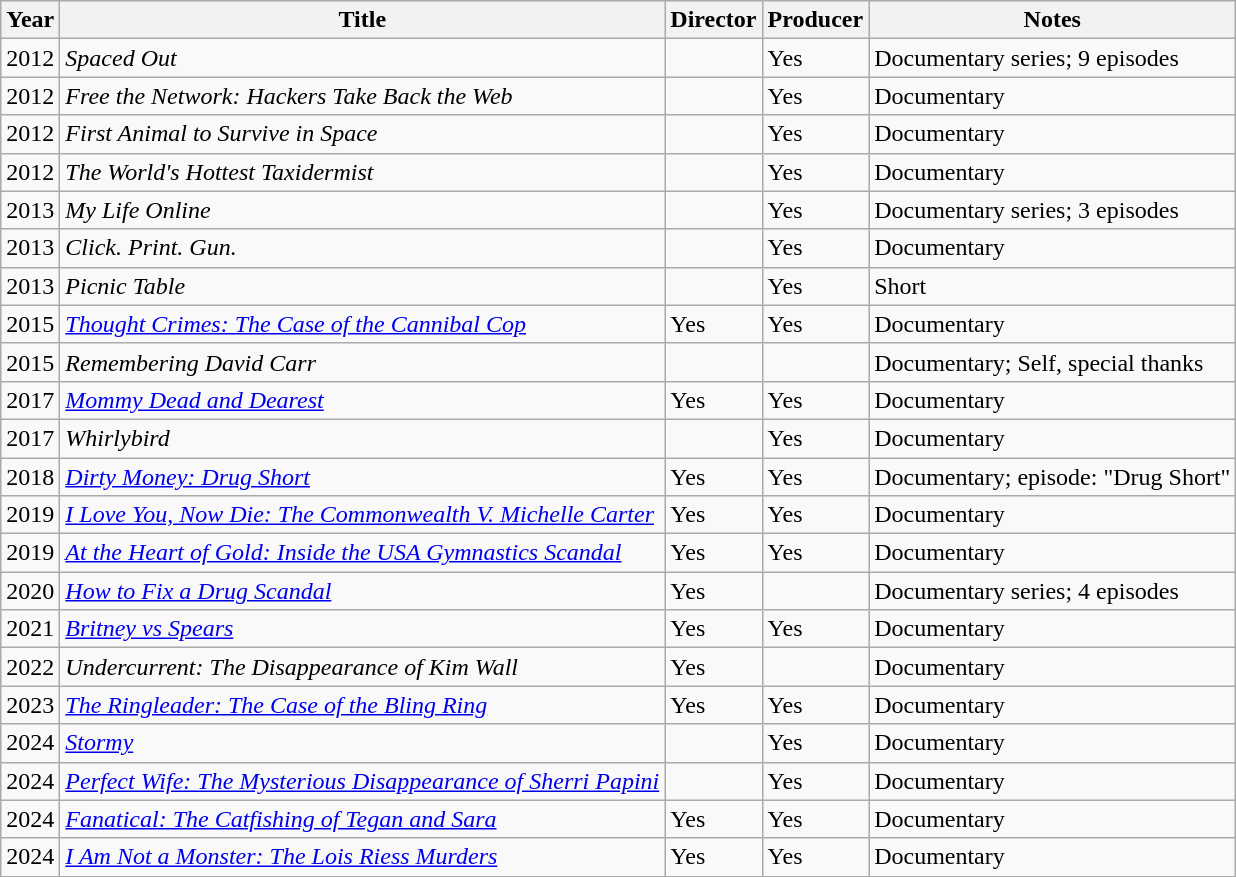<table class="wikitable">
<tr>
<th>Year</th>
<th>Title</th>
<th>Director</th>
<th>Producer</th>
<th>Notes</th>
</tr>
<tr>
<td>2012</td>
<td><em>Spaced Out</em></td>
<td></td>
<td>Yes</td>
<td>Documentary series; 9 episodes</td>
</tr>
<tr>
<td>2012</td>
<td><em>Free the Network: Hackers Take Back the Web</em></td>
<td></td>
<td>Yes</td>
<td>Documentary</td>
</tr>
<tr>
<td>2012</td>
<td><em>First Animal to Survive in Space</em></td>
<td></td>
<td>Yes</td>
<td>Documentary</td>
</tr>
<tr>
<td>2012</td>
<td><em>The World's Hottest Taxidermist</em></td>
<td></td>
<td>Yes</td>
<td>Documentary</td>
</tr>
<tr>
<td>2013</td>
<td><em>My Life Online</em></td>
<td></td>
<td>Yes</td>
<td>Documentary series; 3 episodes</td>
</tr>
<tr>
<td>2013</td>
<td><em>Click. Print. Gun.</em></td>
<td></td>
<td>Yes</td>
<td>Documentary</td>
</tr>
<tr>
<td>2013</td>
<td><em>Picnic Table</em></td>
<td></td>
<td>Yes</td>
<td>Short</td>
</tr>
<tr>
<td>2015</td>
<td><em><a href='#'>Thought Crimes: The Case of the Cannibal Cop</a></em></td>
<td>Yes</td>
<td>Yes</td>
<td>Documentary</td>
</tr>
<tr>
<td>2015</td>
<td><em>Remembering David Carr</em></td>
<td></td>
<td></td>
<td>Documentary; Self, special thanks</td>
</tr>
<tr>
<td>2017</td>
<td><em><a href='#'>Mommy Dead and Dearest</a></em></td>
<td>Yes</td>
<td>Yes</td>
<td>Documentary</td>
</tr>
<tr>
<td>2017</td>
<td><em>Whirlybird</em></td>
<td></td>
<td>Yes</td>
<td>Documentary</td>
</tr>
<tr>
<td>2018</td>
<td><em><a href='#'>Dirty Money: Drug Short</a></em></td>
<td>Yes</td>
<td>Yes</td>
<td>Documentary; episode: "Drug Short"</td>
</tr>
<tr>
<td>2019</td>
<td><em><a href='#'>I Love You, Now Die: The Commonwealth V. Michelle Carter</a></em></td>
<td>Yes</td>
<td>Yes</td>
<td>Documentary</td>
</tr>
<tr>
<td>2019</td>
<td><em><a href='#'>At the Heart of Gold: Inside the USA Gymnastics Scandal</a></em></td>
<td>Yes</td>
<td>Yes</td>
<td>Documentary</td>
</tr>
<tr>
<td>2020</td>
<td><em><a href='#'>How to Fix a Drug Scandal</a></em></td>
<td>Yes</td>
<td></td>
<td>Documentary series; 4 episodes</td>
</tr>
<tr>
<td>2021</td>
<td><em><a href='#'>Britney vs Spears</a></em></td>
<td>Yes</td>
<td>Yes</td>
<td>Documentary</td>
</tr>
<tr>
<td>2022</td>
<td><em>Undercurrent: The Disappearance of Kim Wall</em></td>
<td>Yes</td>
<td></td>
<td>Documentary</td>
</tr>
<tr>
<td>2023</td>
<td><em><a href='#'>The Ringleader: The Case of the Bling Ring</a></em></td>
<td>Yes</td>
<td>Yes</td>
<td>Documentary</td>
</tr>
<tr>
<td>2024</td>
<td><em><a href='#'>Stormy</a></em></td>
<td></td>
<td>Yes</td>
<td>Documentary</td>
</tr>
<tr>
<td>2024</td>
<td><em><a href='#'>Perfect Wife: The Mysterious Disappearance of Sherri Papini</a></em></td>
<td></td>
<td>Yes</td>
<td>Documentary</td>
</tr>
<tr>
<td>2024</td>
<td><em><a href='#'>Fanatical: The Catfishing of Tegan and Sara</a></em></td>
<td>Yes</td>
<td>Yes</td>
<td>Documentary</td>
</tr>
<tr>
<td>2024</td>
<td><em><a href='#'>I Am Not a Monster: The Lois Riess Murders</a></em></td>
<td>Yes</td>
<td>Yes</td>
<td>Documentary</td>
</tr>
</table>
